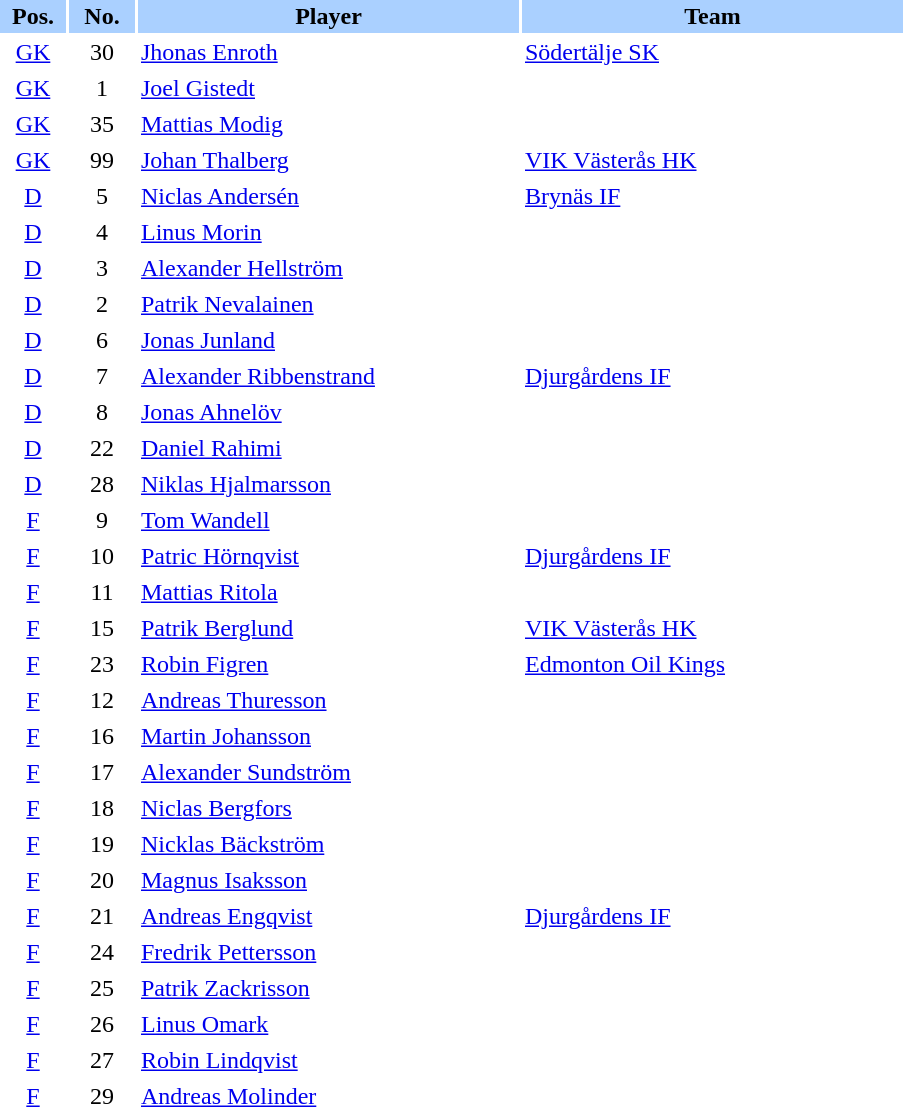<table border="0" cellspacing="2" cellpadding="2">
<tr bgcolor=AAD0FF>
<th width=40>Pos.</th>
<th width=40>No.</th>
<th width=250>Player</th>
<th width=250>Team</th>
</tr>
<tr>
<td style="text-align:center;"><a href='#'>GK</a></td>
<td style="text-align:center;">30</td>
<td><a href='#'>Jhonas Enroth</a></td>
<td> <a href='#'>Södertälje SK</a></td>
</tr>
<tr>
<td style="text-align:center;"><a href='#'>GK</a></td>
<td style="text-align:center;">1</td>
<td><a href='#'>Joel Gistedt</a></td>
</tr>
<tr>
<td style="text-align:center;"><a href='#'>GK</a></td>
<td style="text-align:center;">35</td>
<td><a href='#'>Mattias Modig</a></td>
</tr>
<tr>
<td style="text-align:center;"><a href='#'>GK</a></td>
<td style="text-align:center;">99</td>
<td><a href='#'>Johan Thalberg</a></td>
<td> <a href='#'>VIK Västerås HK</a></td>
</tr>
<tr>
<td style="text-align:center;"><a href='#'>D</a></td>
<td style="text-align:center;">5</td>
<td><a href='#'>Niclas Andersén</a></td>
<td> <a href='#'>Brynäs IF</a></td>
</tr>
<tr>
<td style="text-align:center;"><a href='#'>D</a></td>
<td style="text-align:center;">4</td>
<td><a href='#'>Linus Morin</a></td>
</tr>
<tr>
<td style="text-align:center;"><a href='#'>D</a></td>
<td style="text-align:center;">3</td>
<td><a href='#'>Alexander Hellström</a></td>
</tr>
<tr>
<td style="text-align:center;"><a href='#'>D</a></td>
<td style="text-align:center;">2</td>
<td><a href='#'>Patrik Nevalainen</a></td>
</tr>
<tr>
<td style="text-align:center;"><a href='#'>D</a></td>
<td style="text-align:center;">6</td>
<td><a href='#'>Jonas Junland</a></td>
</tr>
<tr>
<td style="text-align:center;"><a href='#'>D</a></td>
<td style="text-align:center;">7</td>
<td><a href='#'>Alexander Ribbenstrand</a></td>
<td> <a href='#'>Djurgårdens IF</a></td>
</tr>
<tr>
<td style="text-align:center;"><a href='#'>D</a></td>
<td style="text-align:center;">8</td>
<td><a href='#'>Jonas Ahnelöv</a></td>
</tr>
<tr>
<td style="text-align:center;"><a href='#'>D</a></td>
<td style="text-align:center;">22</td>
<td><a href='#'>Daniel Rahimi</a></td>
</tr>
<tr>
<td style="text-align:center;"><a href='#'>D</a></td>
<td style="text-align:center;">28</td>
<td><a href='#'>Niklas Hjalmarsson</a></td>
</tr>
<tr>
<td style="text-align:center;"><a href='#'>F</a></td>
<td style="text-align:center;">9</td>
<td><a href='#'>Tom Wandell</a></td>
</tr>
<tr>
<td style="text-align:center;"><a href='#'>F</a></td>
<td style="text-align:center;">10</td>
<td><a href='#'>Patric Hörnqvist</a></td>
<td> <a href='#'>Djurgårdens IF</a></td>
</tr>
<tr>
<td style="text-align:center;"><a href='#'>F</a></td>
<td style="text-align:center;">11</td>
<td><a href='#'>Mattias Ritola</a></td>
</tr>
<tr>
<td style="text-align:center;"><a href='#'>F</a></td>
<td style="text-align:center;">15</td>
<td><a href='#'>Patrik Berglund</a></td>
<td> <a href='#'>VIK Västerås HK</a></td>
</tr>
<tr>
<td style="text-align:center;"><a href='#'>F</a></td>
<td style="text-align:center;">23</td>
<td><a href='#'>Robin Figren</a></td>
<td> <a href='#'>Edmonton Oil Kings</a></td>
</tr>
<tr>
<td style="text-align:center;"><a href='#'>F</a></td>
<td style="text-align:center;">12</td>
<td><a href='#'>Andreas Thuresson</a></td>
</tr>
<tr>
<td style="text-align:center;"><a href='#'>F</a></td>
<td style="text-align:center;">16</td>
<td><a href='#'>Martin Johansson</a></td>
</tr>
<tr>
<td style="text-align:center;"><a href='#'>F</a></td>
<td style="text-align:center;">17</td>
<td><a href='#'>Alexander Sundström</a></td>
</tr>
<tr>
<td style="text-align:center;"><a href='#'>F</a></td>
<td style="text-align:center;">18</td>
<td><a href='#'>Niclas Bergfors</a></td>
</tr>
<tr>
<td style="text-align:center;"><a href='#'>F</a></td>
<td style="text-align:center;">19</td>
<td><a href='#'>Nicklas Bäckström</a></td>
</tr>
<tr>
<td style="text-align:center;"><a href='#'>F</a></td>
<td style="text-align:center;">20</td>
<td><a href='#'>Magnus Isaksson</a></td>
</tr>
<tr>
<td style="text-align:center;"><a href='#'>F</a></td>
<td style="text-align:center;">21</td>
<td><a href='#'>Andreas Engqvist</a></td>
<td> <a href='#'>Djurgårdens IF</a></td>
</tr>
<tr>
<td style="text-align:center;"><a href='#'>F</a></td>
<td style="text-align:center;">24</td>
<td><a href='#'>Fredrik Pettersson</a></td>
</tr>
<tr>
<td style="text-align:center;"><a href='#'>F</a></td>
<td style="text-align:center;">25</td>
<td><a href='#'>Patrik Zackrisson</a></td>
</tr>
<tr>
<td style="text-align:center;"><a href='#'>F</a></td>
<td style="text-align:center;">26</td>
<td><a href='#'>Linus Omark</a></td>
</tr>
<tr>
<td style="text-align:center;"><a href='#'>F</a></td>
<td style="text-align:center;">27</td>
<td><a href='#'>Robin Lindqvist</a></td>
</tr>
<tr>
<td style="text-align:center;"><a href='#'>F</a></td>
<td style="text-align:center;">29</td>
<td><a href='#'>Andreas Molinder</a></td>
</tr>
</table>
